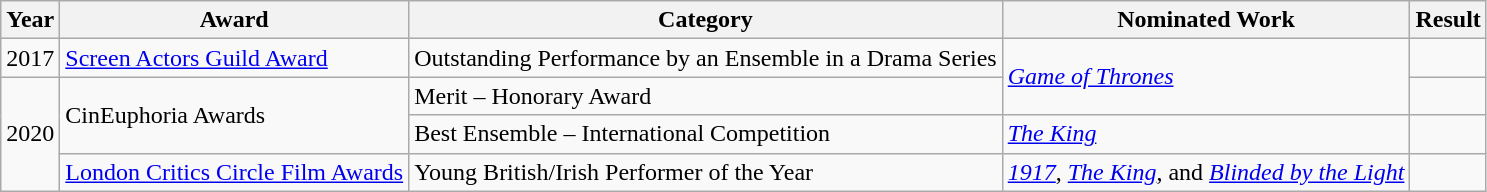<table class="wikitable">
<tr>
<th>Year</th>
<th>Award</th>
<th>Category</th>
<th>Nominated Work</th>
<th>Result</th>
</tr>
<tr>
<td>2017</td>
<td><a href='#'>Screen Actors Guild Award</a></td>
<td>Outstanding Performance by an Ensemble in a Drama Series</td>
<td rowspan="2"><em><a href='#'>Game of Thrones</a></em></td>
<td></td>
</tr>
<tr>
<td rowspan="3">2020</td>
<td rowspan="2">CinEuphoria Awards</td>
<td>Merit – Honorary Award</td>
<td></td>
</tr>
<tr>
<td>Best Ensemble – International Competition</td>
<td><em><a href='#'>The King</a></em></td>
<td></td>
</tr>
<tr>
<td><a href='#'>London Critics Circle Film Awards</a></td>
<td>Young British/Irish Performer of the Year</td>
<td><em><a href='#'>1917</a></em>, <em><a href='#'>The King</a></em>, and <em><a href='#'>Blinded by the Light</a></em></td>
<td></td>
</tr>
</table>
